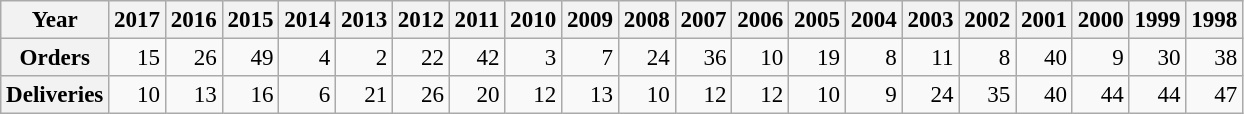<table class="wikitable" style="text-align:right; font-size:96%;">
<tr>
<th>Year</th>
<th>2017</th>
<th>2016</th>
<th>2015</th>
<th>2014</th>
<th>2013</th>
<th>2012</th>
<th>2011</th>
<th>2010</th>
<th>2009</th>
<th>2008</th>
<th>2007</th>
<th>2006</th>
<th>2005</th>
<th>2004</th>
<th>2003</th>
<th>2002</th>
<th>2001</th>
<th>2000</th>
<th>1999</th>
<th>1998</th>
</tr>
<tr>
<th>Orders</th>
<td>15</td>
<td>26</td>
<td>49</td>
<td>4</td>
<td>2</td>
<td>22</td>
<td>42</td>
<td>3</td>
<td>7</td>
<td>24</td>
<td>36</td>
<td>10</td>
<td>19</td>
<td>8</td>
<td>11</td>
<td>8</td>
<td>40</td>
<td>9</td>
<td>30</td>
<td>38</td>
</tr>
<tr>
<th>Deliveries</th>
<td>10</td>
<td>13</td>
<td>16</td>
<td>6</td>
<td>21</td>
<td>26</td>
<td>20</td>
<td>12</td>
<td>13</td>
<td>10</td>
<td>12</td>
<td>12</td>
<td>10</td>
<td>9</td>
<td>24</td>
<td>35</td>
<td>40</td>
<td>44</td>
<td>44</td>
<td>47</td>
</tr>
</table>
